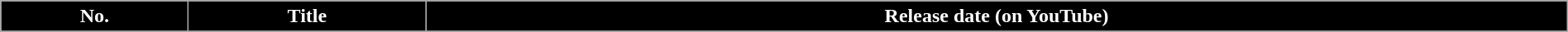<table class="wikitable plainrowheaders" width="100%" style="margin-right: 0;">
<tr>
<th style="background-color: #000000; color:#ffffff;">No.</th>
<th style="background-color: #000000; color:#ffffff;">Title</th>
<th style="background-color: #000000; color:#ffffff;">Release date (on YouTube)</th>
</tr>
<tr>
</tr>
</table>
